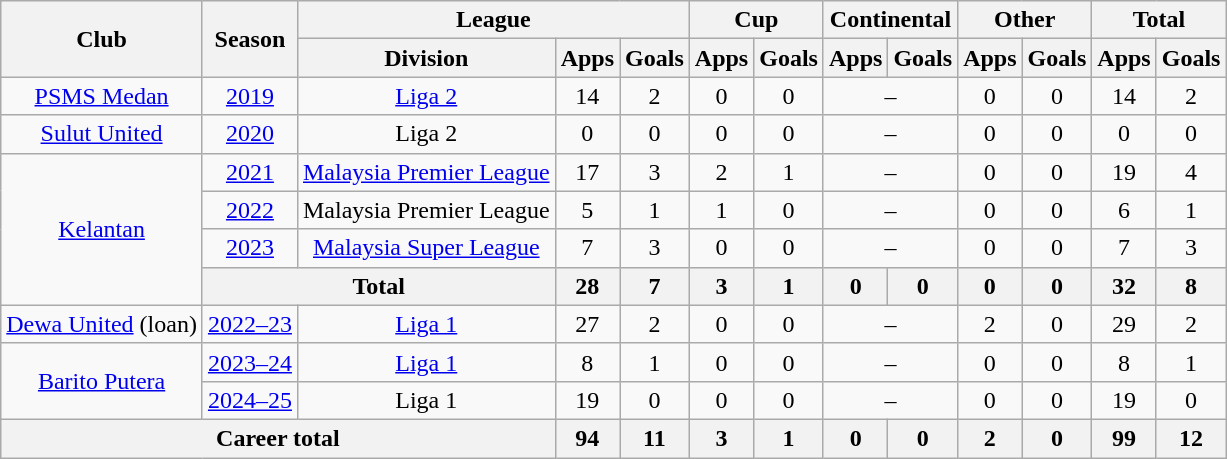<table class="wikitable" style="text-align:center">
<tr>
<th rowspan="2">Club</th>
<th rowspan="2">Season</th>
<th colspan="3">League</th>
<th colspan="2">Cup</th>
<th colspan="2">Continental</th>
<th colspan="2">Other</th>
<th colspan="2">Total</th>
</tr>
<tr>
<th>Division</th>
<th>Apps</th>
<th>Goals</th>
<th>Apps</th>
<th>Goals</th>
<th>Apps</th>
<th>Goals</th>
<th>Apps</th>
<th>Goals</th>
<th>Apps</th>
<th>Goals</th>
</tr>
<tr>
<td><a href='#'>PSMS Medan</a></td>
<td><a href='#'>2019</a></td>
<td><a href='#'>Liga 2</a></td>
<td>14</td>
<td>2</td>
<td>0</td>
<td>0</td>
<td colspan="2">–</td>
<td>0</td>
<td>0</td>
<td>14</td>
<td>2</td>
</tr>
<tr>
<td><a href='#'>Sulut United</a></td>
<td><a href='#'>2020</a></td>
<td>Liga 2</td>
<td>0</td>
<td>0</td>
<td>0</td>
<td>0</td>
<td colspan="2">–</td>
<td>0</td>
<td>0</td>
<td>0</td>
<td>0</td>
</tr>
<tr>
<td rowspan="4"><a href='#'>Kelantan</a></td>
<td><a href='#'>2021</a></td>
<td><a href='#'>Malaysia Premier League</a></td>
<td>17</td>
<td>3</td>
<td>2</td>
<td>1</td>
<td colspan="2">–</td>
<td>0</td>
<td>0</td>
<td>19</td>
<td>4</td>
</tr>
<tr>
<td><a href='#'>2022</a></td>
<td>Malaysia Premier League</td>
<td>5</td>
<td>1</td>
<td>1</td>
<td>0</td>
<td colspan="2">–</td>
<td>0</td>
<td>0</td>
<td>6</td>
<td>1</td>
</tr>
<tr>
<td><a href='#'>2023</a></td>
<td><a href='#'>Malaysia Super League</a></td>
<td>7</td>
<td>3</td>
<td>0</td>
<td>0</td>
<td colspan="2">–</td>
<td>0</td>
<td>0</td>
<td>7</td>
<td>3</td>
</tr>
<tr>
<th colspan="2">Total</th>
<th>28</th>
<th>7</th>
<th>3</th>
<th>1</th>
<th>0</th>
<th>0</th>
<th>0</th>
<th>0</th>
<th>32</th>
<th>8</th>
</tr>
<tr>
<td><a href='#'>Dewa United</a> (loan)</td>
<td><a href='#'>2022–23</a></td>
<td><a href='#'>Liga 1</a></td>
<td>27</td>
<td>2</td>
<td>0</td>
<td>0</td>
<td colspan="2">–</td>
<td>2</td>
<td>0</td>
<td>29</td>
<td>2</td>
</tr>
<tr>
<td rowspan="2"><a href='#'>Barito Putera</a></td>
<td><a href='#'>2023–24</a></td>
<td><a href='#'>Liga 1</a></td>
<td>8</td>
<td>1</td>
<td>0</td>
<td>0</td>
<td colspan="2">–</td>
<td>0</td>
<td>0</td>
<td>8</td>
<td>1</td>
</tr>
<tr>
<td><a href='#'>2024–25</a></td>
<td>Liga 1</td>
<td>19</td>
<td>0</td>
<td>0</td>
<td>0</td>
<td colspan="2">–</td>
<td>0</td>
<td>0</td>
<td>19</td>
<td>0</td>
</tr>
<tr>
<th colspan="3">Career total</th>
<th>94</th>
<th>11</th>
<th>3</th>
<th>1</th>
<th>0</th>
<th>0</th>
<th>2</th>
<th>0</th>
<th>99</th>
<th>12</th>
</tr>
</table>
